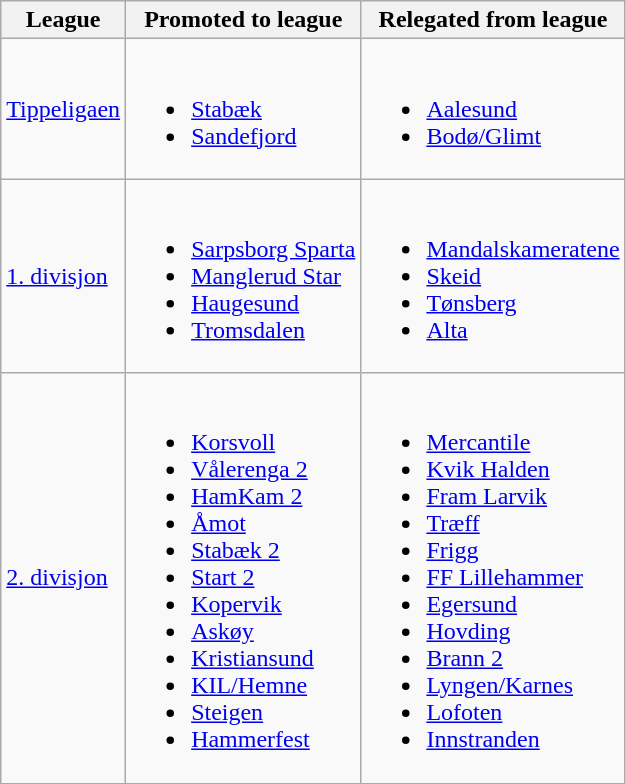<table class="wikitable">
<tr>
<th>League</th>
<th>Promoted to league</th>
<th>Relegated from league</th>
</tr>
<tr>
<td><a href='#'>Tippeligaen</a></td>
<td><br><ul><li><a href='#'>Stabæk</a></li><li><a href='#'>Sandefjord</a></li></ul></td>
<td><br><ul><li><a href='#'>Aalesund</a></li><li><a href='#'>Bodø/Glimt</a></li></ul></td>
</tr>
<tr>
<td><a href='#'>1. divisjon</a></td>
<td><br><ul><li><a href='#'>Sarpsborg Sparta</a></li><li><a href='#'>Manglerud Star</a></li><li><a href='#'>Haugesund</a></li><li><a href='#'>Tromsdalen</a></li></ul></td>
<td><br><ul><li><a href='#'>Mandalskameratene</a></li><li><a href='#'>Skeid</a></li><li><a href='#'>Tønsberg</a></li><li><a href='#'>Alta</a></li></ul></td>
</tr>
<tr>
<td><a href='#'>2. divisjon</a></td>
<td><br><ul><li><a href='#'>Korsvoll</a></li><li><a href='#'>Vålerenga 2</a></li><li><a href='#'>HamKam 2</a></li><li><a href='#'>Åmot</a></li><li><a href='#'>Stabæk 2</a></li><li><a href='#'>Start 2</a></li><li><a href='#'>Kopervik</a></li><li><a href='#'>Askøy</a></li><li><a href='#'>Kristiansund</a></li><li><a href='#'>KIL/Hemne</a></li><li><a href='#'>Steigen</a></li><li><a href='#'>Hammerfest</a></li></ul></td>
<td><br><ul><li><a href='#'>Mercantile</a></li><li><a href='#'>Kvik Halden</a></li><li><a href='#'>Fram Larvik</a></li><li><a href='#'>Træff</a></li><li><a href='#'>Frigg</a></li><li><a href='#'>FF Lillehammer</a></li><li><a href='#'>Egersund</a></li><li><a href='#'>Hovding</a></li><li><a href='#'>Brann 2</a></li><li><a href='#'>Lyngen/Karnes</a></li><li><a href='#'>Lofoten</a></li><li><a href='#'>Innstranden</a></li></ul></td>
</tr>
</table>
